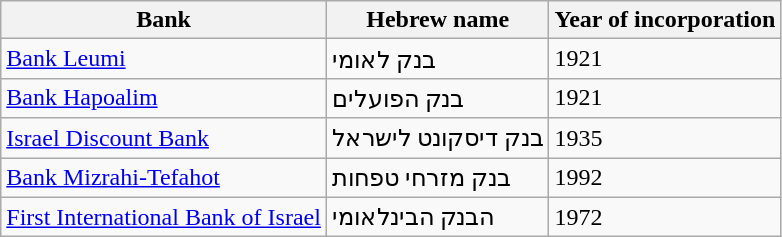<table class="wikitable col2right">
<tr>
<th>Bank</th>
<th>Hebrew name</th>
<th>Year of incorporation</th>
</tr>
<tr>
<td><a href='#'>Bank Leumi</a></td>
<td>בנק לאומי</td>
<td>1921</td>
</tr>
<tr>
<td><a href='#'>Bank Hapoalim</a></td>
<td>בנק הפועלים</td>
<td>1921</td>
</tr>
<tr>
<td><a href='#'>Israel Discount Bank</a></td>
<td>בנק דיסקונט לישראל</td>
<td>1935</td>
</tr>
<tr>
<td><a href='#'>Bank Mizrahi-Tefahot</a></td>
<td>בנק מזרחי טפחות</td>
<td>1992</td>
</tr>
<tr>
<td><a href='#'>First International Bank of Israel</a></td>
<td>הבנק הבינלאומי</td>
<td>1972</td>
</tr>
</table>
